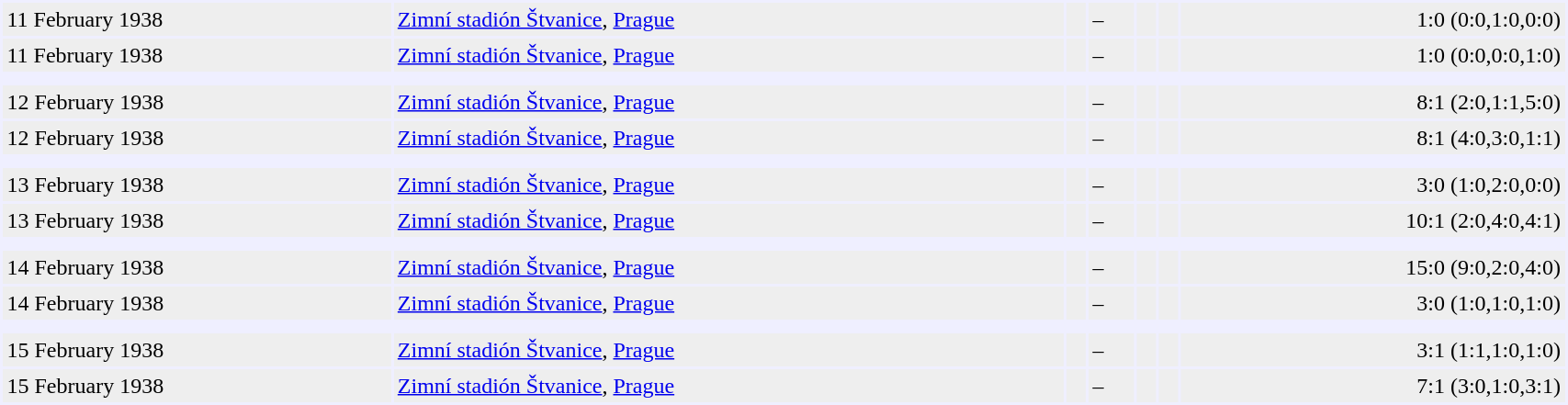<table cellspacing="2" border="0" cellpadding="3" bgcolor="#EFEFFF" width="90%">
<tr>
<td bgcolor="#EEEEEE">11 February 1938</td>
<td bgcolor="#EEEEEE"><a href='#'>Zimní stadión Štvanice</a>, <a href='#'>Prague</a></td>
<td bgcolor="#EEEEEE"><strong></strong></td>
<td bgcolor="#EEEEEE">–</td>
<td bgcolor="#EEEEEE"></td>
<td bgcolor="#EEEEEE"></td>
<td bgcolor="#EEEEEE" align="right">1:0 (0:0,1:0,0:0)</td>
</tr>
<tr>
<td bgcolor="#EEEEEE">11 February 1938</td>
<td bgcolor="#EEEEEE"><a href='#'>Zimní stadión Štvanice</a>, <a href='#'>Prague</a></td>
<td bgcolor="#EEEEEE"><strong></strong></td>
<td bgcolor="#EEEEEE">–</td>
<td bgcolor="#EEEEEE"></td>
<td bgcolor="#EEEEEE"></td>
<td bgcolor="#EEEEEE" align="right">1:0 (0:0,0:0,1:0)</td>
</tr>
<tr>
<td></td>
</tr>
<tr>
<td bgcolor="#EEEEEE">12 February 1938</td>
<td bgcolor="#EEEEEE"><a href='#'>Zimní stadión Štvanice</a>, <a href='#'>Prague</a></td>
<td bgcolor="#EEEEEE"><strong></strong></td>
<td bgcolor="#EEEEEE">–</td>
<td bgcolor="#EEEEEE"></td>
<td bgcolor="#EEEEEE"></td>
<td bgcolor="#EEEEEE" align="right">8:1 (2:0,1:1,5:0)</td>
</tr>
<tr>
<td bgcolor="#EEEEEE">12 February 1938</td>
<td bgcolor="#EEEEEE"><a href='#'>Zimní stadión Štvanice</a>, <a href='#'>Prague</a></td>
<td bgcolor="#EEEEEE"><strong></strong></td>
<td bgcolor="#EEEEEE">–</td>
<td bgcolor="#EEEEEE"></td>
<td bgcolor="#EEEEEE"></td>
<td bgcolor="#EEEEEE" align="right">8:1 (4:0,3:0,1:1)</td>
</tr>
<tr>
<td></td>
</tr>
<tr>
<td bgcolor="#EEEEEE">13 February 1938</td>
<td bgcolor="#EEEEEE"><a href='#'>Zimní stadión Štvanice</a>, <a href='#'>Prague</a></td>
<td bgcolor="#EEEEEE"><strong></strong></td>
<td bgcolor="#EEEEEE">–</td>
<td bgcolor="#EEEEEE"></td>
<td bgcolor="#EEEEEE"></td>
<td bgcolor="#EEEEEE" align="right">3:0 (1:0,2:0,0:0)</td>
</tr>
<tr>
<td bgcolor="#EEEEEE">13 February 1938</td>
<td bgcolor="#EEEEEE"><a href='#'>Zimní stadión Štvanice</a>, <a href='#'>Prague</a></td>
<td bgcolor="#EEEEEE"><strong></strong></td>
<td bgcolor="#EEEEEE">–</td>
<td bgcolor="#EEEEEE"></td>
<td bgcolor="#EEEEEE"></td>
<td bgcolor="#EEEEEE" align="right">10:1 (2:0,4:0,4:1)</td>
</tr>
<tr>
<td></td>
</tr>
<tr>
<td bgcolor="#EEEEEE">14 February 1938</td>
<td bgcolor="#EEEEEE"><a href='#'>Zimní stadión Štvanice</a>, <a href='#'>Prague</a></td>
<td bgcolor="#EEEEEE"><strong></strong></td>
<td bgcolor="#EEEEEE">–</td>
<td bgcolor="#EEEEEE"></td>
<td bgcolor="#EEEEEE"></td>
<td bgcolor="#EEEEEE" align="right">15:0 (9:0,2:0,4:0)</td>
</tr>
<tr>
<td bgcolor="#EEEEEE">14 February 1938</td>
<td bgcolor="#EEEEEE"><a href='#'>Zimní stadión Štvanice</a>, <a href='#'>Prague</a></td>
<td bgcolor="#EEEEEE"><strong></strong></td>
<td bgcolor="#EEEEEE">–</td>
<td bgcolor="#EEEEEE"></td>
<td bgcolor="#EEEEEE"></td>
<td bgcolor="#EEEEEE" align="right">3:0 (1:0,1:0,1:0)</td>
</tr>
<tr>
<td></td>
</tr>
<tr>
<td bgcolor="#EEEEEE">15 February 1938</td>
<td bgcolor="#EEEEEE"><a href='#'>Zimní stadión Štvanice</a>, <a href='#'>Prague</a></td>
<td bgcolor="#EEEEEE"><strong></strong></td>
<td bgcolor="#EEEEEE">–</td>
<td bgcolor="#EEEEEE"></td>
<td bgcolor="#EEEEEE"></td>
<td bgcolor="#EEEEEE" align="right">3:1 (1:1,1:0,1:0)</td>
</tr>
<tr>
<td bgcolor="#EEEEEE">15 February 1938</td>
<td bgcolor="#EEEEEE"><a href='#'>Zimní stadión Štvanice</a>, <a href='#'>Prague</a></td>
<td bgcolor="#EEEEEE"><strong></strong></td>
<td bgcolor="#EEEEEE">–</td>
<td bgcolor="#EEEEEE"></td>
<td bgcolor="#EEEEEE"></td>
<td bgcolor="#EEEEEE" align="right">7:1 (3:0,1:0,3:1)</td>
</tr>
</table>
